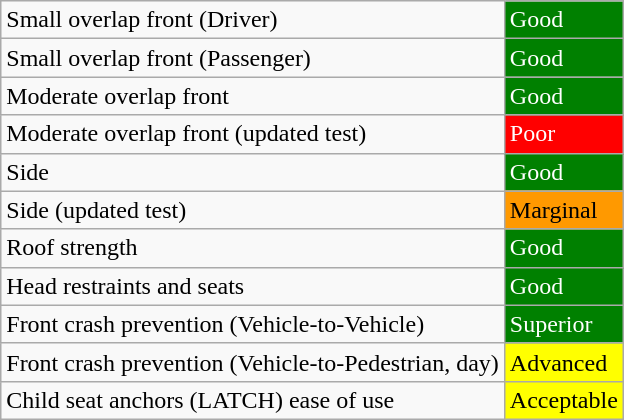<table class="wikitable">
<tr>
<td>Small overlap front (Driver)</td>
<td style="color:white;background: green">Good</td>
</tr>
<tr>
<td>Small overlap front (Passenger)</td>
<td style="color:white;background: green">Good</td>
</tr>
<tr>
<td>Moderate overlap front</td>
<td style="color:white;background: green">Good</td>
</tr>
<tr>
<td>Moderate overlap front (updated test)</td>
<td style="color:white;background: red">Poor</td>
</tr>
<tr>
<td>Side</td>
<td style="color:white;background: green">Good</td>
</tr>
<tr>
<td>Side (updated test)</td>
<td style="color:black;background: #ff9900">Marginal</td>
</tr>
<tr>
<td>Roof strength</td>
<td style="color:white;background: green">Good</td>
</tr>
<tr>
<td>Head restraints and seats</td>
<td style="color:white;background: green">Good</td>
</tr>
<tr>
<td>Front crash prevention (Vehicle-to-Vehicle)</td>
<td style="color:white;background: green">Superior</td>
</tr>
<tr>
<td>Front crash prevention (Vehicle-to-Pedestrian, day)</td>
<td style="background: yellow">Advanced</td>
</tr>
<tr>
<td>Child seat anchors (LATCH) ease of use</td>
<td style="background: yellow">Acceptable</td>
</tr>
</table>
